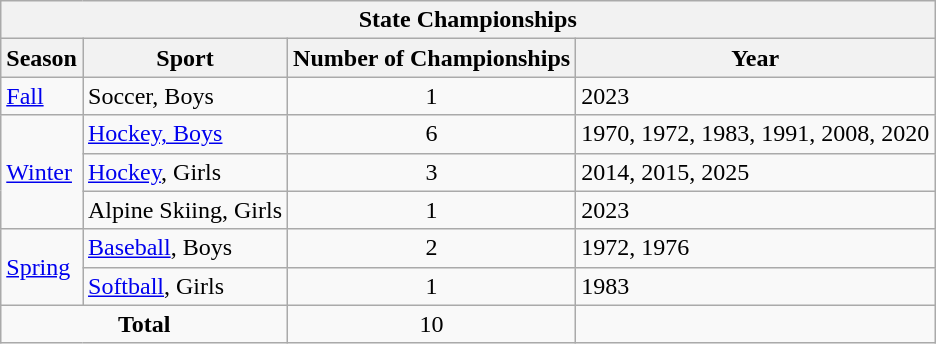<table class="wikitable">
<tr>
<th colspan="4">State Championships</th>
</tr>
<tr>
<th>Season</th>
<th>Sport</th>
<th>Number of Championships</th>
<th>Year</th>
</tr>
<tr>
<td rowspan="1"><a href='#'>Fall</a></td>
<td>Soccer, Boys</td>
<td align="center">1</td>
<td>2023</td>
</tr>
<tr>
<td rowspan="3"><a href='#'>Winter</a></td>
<td><a href='#'>Hockey, Boys</a></td>
<td align="center">6</td>
<td>1970, 1972, 1983, 1991, 2008, 2020</td>
</tr>
<tr>
<td><a href='#'>Hockey</a>, Girls</td>
<td align="center">3</td>
<td>2014, 2015, 2025</td>
</tr>
<tr>
<td>Alpine Skiing, Girls</td>
<td align="center">1</td>
<td>2023</td>
</tr>
<tr>
<td rowspan="2"><a href='#'>Spring</a></td>
<td><a href='#'>Baseball</a>, Boys</td>
<td align="center">2</td>
<td>1972, 1976</td>
</tr>
<tr>
<td><a href='#'>Softball</a>, Girls</td>
<td align="center">1</td>
<td>1983</td>
</tr>
<tr>
<td colspan="2" align="center"><strong>Total</strong></td>
<td align="center">10</td>
<td></td>
</tr>
</table>
